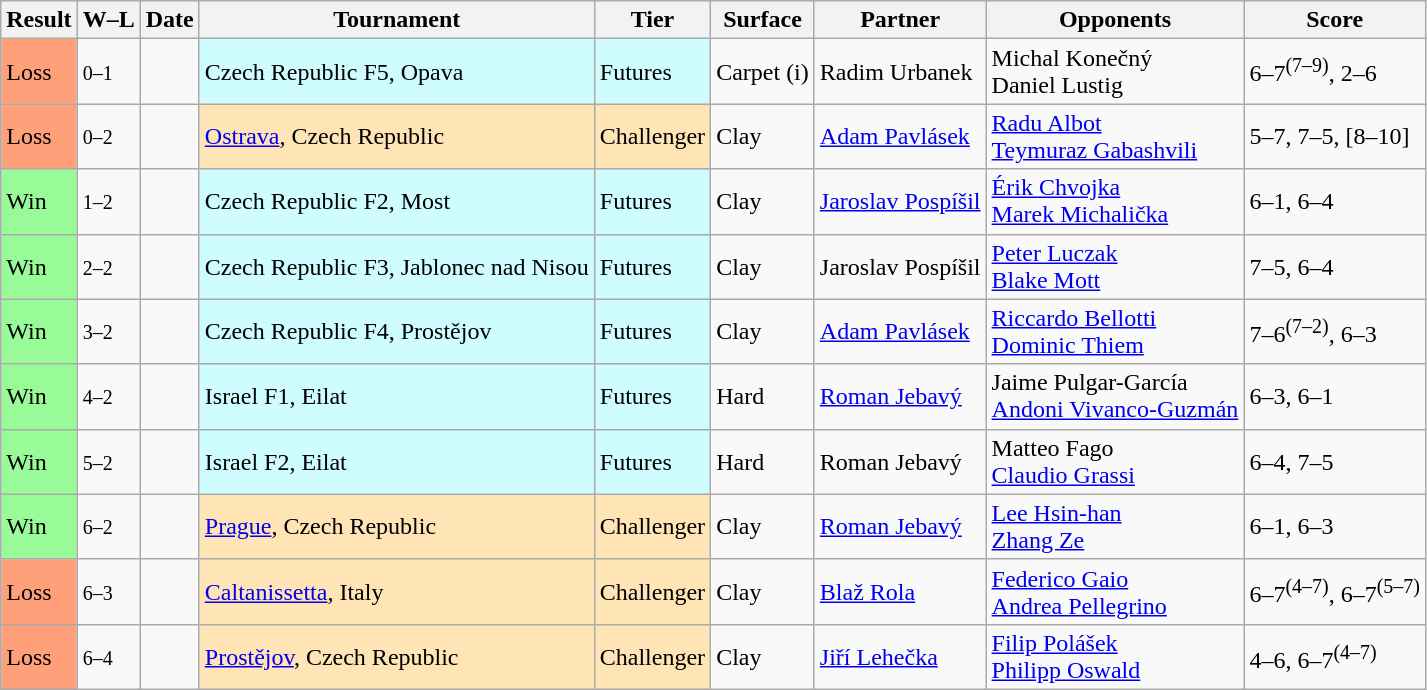<table class="sortable wikitable">
<tr>
<th>Result</th>
<th class=unsortable>W–L</th>
<th>Date</th>
<th>Tournament</th>
<th>Tier</th>
<th>Surface</th>
<th>Partner</th>
<th>Opponents</th>
<th class=unsortable>Score</th>
</tr>
<tr>
<td bgcolor=FFA07A>Loss</td>
<td><small>0–1</small></td>
<td></td>
<td bgcolor=cffcff>Czech Republic F5, Opava</td>
<td bgcolor=cffcff>Futures</td>
<td>Carpet (i)</td>
<td> Radim Urbanek</td>
<td> Michal Konečný<br> Daniel Lustig</td>
<td>6–7<sup>(7–9)</sup>, 2–6</td>
</tr>
<tr>
<td bgcolor=FFA07A>Loss</td>
<td><small>0–2</small></td>
<td><a href='#'></a></td>
<td bgcolor=moccasin><a href='#'>Ostrava</a>, Czech Republic</td>
<td bgcolor=moccasin>Challenger</td>
<td>Clay</td>
<td> <a href='#'>Adam Pavlásek</a></td>
<td> <a href='#'>Radu Albot</a><br> <a href='#'>Teymuraz Gabashvili</a></td>
<td>5–7, 7–5, [8–10]</td>
</tr>
<tr>
<td bgcolor=98fb98>Win</td>
<td><small>1–2</small></td>
<td></td>
<td bgcolor=cffcff>Czech Republic F2, Most</td>
<td bgcolor=cffcff>Futures</td>
<td>Clay</td>
<td> <a href='#'>Jaroslav Pospíšil</a></td>
<td> <a href='#'>Érik Chvojka</a><br> <a href='#'>Marek Michalička</a></td>
<td>6–1, 6–4</td>
</tr>
<tr>
<td bgcolor=98fb98>Win</td>
<td><small>2–2</small></td>
<td></td>
<td bgcolor=cffcff>Czech Republic F3, Jablonec nad Nisou</td>
<td bgcolor=cffcff>Futures</td>
<td>Clay</td>
<td> Jaroslav Pospíšil</td>
<td> <a href='#'>Peter Luczak</a><br> <a href='#'>Blake Mott</a></td>
<td>7–5, 6–4</td>
</tr>
<tr>
<td bgcolor=98FB98>Win</td>
<td><small>3–2</small></td>
<td></td>
<td bgcolor=cffcff>Czech Republic F4, Prostějov</td>
<td bgcolor=cffcff>Futures</td>
<td>Clay</td>
<td> <a href='#'>Adam Pavlásek</a></td>
<td> <a href='#'>Riccardo Bellotti</a> <br> <a href='#'>Dominic Thiem</a></td>
<td>7–6<sup>(7–2)</sup>, 6–3</td>
</tr>
<tr>
<td bgcolor=98FB98>Win</td>
<td><small>4–2</small></td>
<td></td>
<td bgcolor=cffcff>Israel F1, Eilat</td>
<td bgcolor=cffcff>Futures</td>
<td>Hard</td>
<td> <a href='#'>Roman Jebavý</a></td>
<td> Jaime Pulgar-García<br> <a href='#'>Andoni Vivanco-Guzmán</a></td>
<td>6–3, 6–1</td>
</tr>
<tr>
<td bgcolor=98fb98>Win</td>
<td><small>5–2</small></td>
<td></td>
<td bgcolor=cffcff>Israel F2, Eilat</td>
<td bgcolor=cffcff>Futures</td>
<td>Hard</td>
<td> Roman Jebavý</td>
<td> Matteo Fago<br> <a href='#'>Claudio Grassi</a></td>
<td>6–4, 7–5</td>
</tr>
<tr>
<td bgcolor=98fb98>Win</td>
<td><small>6–2</small></td>
<td><a href='#'></a></td>
<td bgcolor=moccasin><a href='#'>Prague</a>, Czech Republic</td>
<td bgcolor=moccasin>Challenger</td>
<td>Clay</td>
<td> <a href='#'>Roman Jebavý</a></td>
<td> <a href='#'>Lee Hsin-han</a><br> <a href='#'>Zhang Ze</a></td>
<td>6–1, 6–3</td>
</tr>
<tr>
<td bgcolor=FFA07A>Loss</td>
<td><small>6–3</small></td>
<td><a href='#'></a></td>
<td bgcolor=moccasin><a href='#'>Caltanissetta</a>, Italy</td>
<td bgcolor=moccasin>Challenger</td>
<td>Clay</td>
<td> <a href='#'>Blaž Rola</a></td>
<td> <a href='#'>Federico Gaio</a><br> <a href='#'>Andrea Pellegrino</a></td>
<td>6–7<sup>(4–7)</sup>, 6–7<sup>(5–7)</sup></td>
</tr>
<tr>
<td bgcolor=FFA07A>Loss</td>
<td><small>6–4</small></td>
<td><a href='#'></a></td>
<td bgcolor=moccasin><a href='#'>Prostějov</a>, Czech Republic</td>
<td bgcolor=moccasin>Challenger</td>
<td>Clay</td>
<td> <a href='#'>Jiří Lehečka</a></td>
<td> <a href='#'>Filip Polášek</a><br> <a href='#'>Philipp Oswald</a></td>
<td>4–6, 6–7<sup>(4–7)</sup></td>
</tr>
</table>
